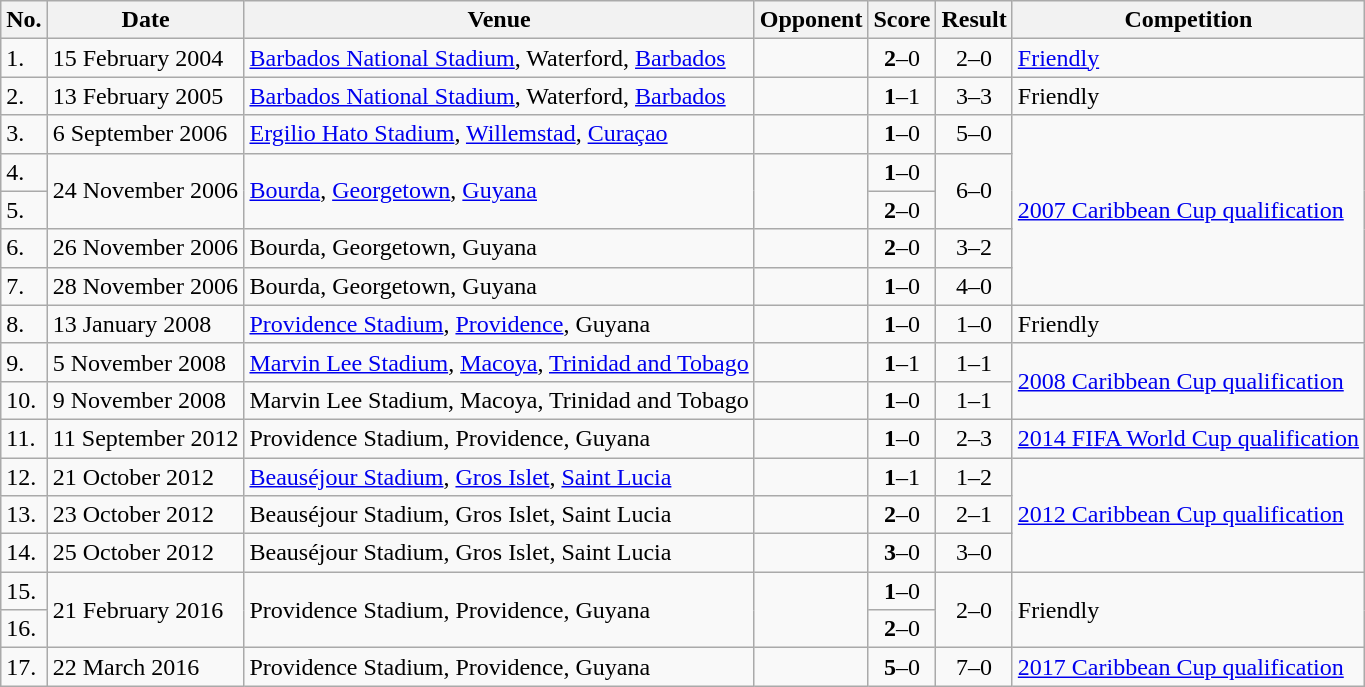<table class="wikitable sortable">
<tr>
<th>No.</th>
<th>Date</th>
<th>Venue</th>
<th>Opponent</th>
<th>Score</th>
<th>Result</th>
<th>Competition</th>
</tr>
<tr>
<td>1.</td>
<td>15 February 2004</td>
<td><a href='#'>Barbados National Stadium</a>, Waterford, <a href='#'>Barbados</a></td>
<td></td>
<td align=center><strong>2</strong>–0</td>
<td align=center>2–0</td>
<td><a href='#'>Friendly</a></td>
</tr>
<tr>
<td>2.</td>
<td>13 February 2005</td>
<td><a href='#'>Barbados National Stadium</a>, Waterford, <a href='#'>Barbados</a></td>
<td></td>
<td align=center><strong>1</strong>–1</td>
<td align=center>3–3</td>
<td>Friendly</td>
</tr>
<tr>
<td>3.</td>
<td>6 September 2006</td>
<td><a href='#'>Ergilio Hato Stadium</a>, <a href='#'>Willemstad</a>, <a href='#'>Curaçao</a></td>
<td></td>
<td align=center><strong>1</strong>–0</td>
<td align=center>5–0</td>
<td rowspan=5><a href='#'>2007 Caribbean Cup qualification</a></td>
</tr>
<tr>
<td>4.</td>
<td rowspan="2">24 November 2006</td>
<td rowspan="2"><a href='#'>Bourda</a>, <a href='#'>Georgetown</a>, <a href='#'>Guyana</a></td>
<td rowspan="2"></td>
<td align=center><strong>1</strong>–0</td>
<td rowspan="2" style="text-align:center">6–0</td>
</tr>
<tr>
<td>5.</td>
<td align=center><strong>2</strong>–0</td>
</tr>
<tr>
<td>6.</td>
<td>26 November 2006</td>
<td>Bourda, Georgetown, Guyana</td>
<td></td>
<td align=center><strong>2</strong>–0</td>
<td align=center>3–2</td>
</tr>
<tr>
<td>7.</td>
<td>28 November 2006</td>
<td>Bourda, Georgetown, Guyana</td>
<td></td>
<td align=center><strong>1</strong>–0</td>
<td align=center>4–0</td>
</tr>
<tr>
<td>8.</td>
<td>13 January 2008</td>
<td><a href='#'>Providence Stadium</a>, <a href='#'>Providence</a>, Guyana</td>
<td></td>
<td align=center><strong>1</strong>–0</td>
<td align=center>1–0</td>
<td>Friendly</td>
</tr>
<tr>
<td>9.</td>
<td>5 November 2008</td>
<td><a href='#'>Marvin Lee Stadium</a>, <a href='#'>Macoya</a>, <a href='#'>Trinidad and Tobago</a></td>
<td></td>
<td align=center><strong>1</strong>–1</td>
<td align=center>1–1</td>
<td rowspan=2><a href='#'>2008 Caribbean Cup qualification</a></td>
</tr>
<tr>
<td>10.</td>
<td>9 November 2008</td>
<td>Marvin Lee Stadium, Macoya, Trinidad and Tobago</td>
<td></td>
<td align=center><strong>1</strong>–0</td>
<td align=center>1–1</td>
</tr>
<tr>
<td>11.</td>
<td>11 September 2012</td>
<td>Providence Stadium, Providence, Guyana</td>
<td></td>
<td align=center><strong>1</strong>–0</td>
<td align=center>2–3</td>
<td><a href='#'>2014 FIFA World Cup qualification</a></td>
</tr>
<tr>
<td>12.</td>
<td>21 October 2012</td>
<td><a href='#'>Beauséjour Stadium</a>, <a href='#'>Gros Islet</a>, <a href='#'>Saint Lucia</a></td>
<td></td>
<td align=center><strong>1</strong>–1</td>
<td align=center>1–2</td>
<td rowspan=3><a href='#'>2012 Caribbean Cup qualification</a></td>
</tr>
<tr>
<td>13.</td>
<td>23 October 2012</td>
<td>Beauséjour Stadium, Gros Islet, Saint Lucia</td>
<td></td>
<td align=center><strong>2</strong>–0</td>
<td align=center>2–1</td>
</tr>
<tr>
<td>14.</td>
<td>25 October 2012</td>
<td>Beauséjour Stadium, Gros Islet, Saint Lucia</td>
<td></td>
<td align=center><strong>3</strong>–0</td>
<td align=center>3–0</td>
</tr>
<tr>
<td>15.</td>
<td rowspan="2">21 February 2016</td>
<td rowspan="2">Providence Stadium, Providence, Guyana</td>
<td rowspan="2"></td>
<td align=center><strong>1</strong>–0</td>
<td rowspan="2" style="text-align:center">2–0</td>
<td rowspan="2">Friendly</td>
</tr>
<tr>
<td>16.</td>
<td align=center><strong>2</strong>–0</td>
</tr>
<tr>
<td>17.</td>
<td>22 March 2016</td>
<td>Providence Stadium, Providence, Guyana</td>
<td></td>
<td align=center><strong>5</strong>–0</td>
<td align=center>7–0</td>
<td><a href='#'>2017 Caribbean Cup qualification</a></td>
</tr>
</table>
